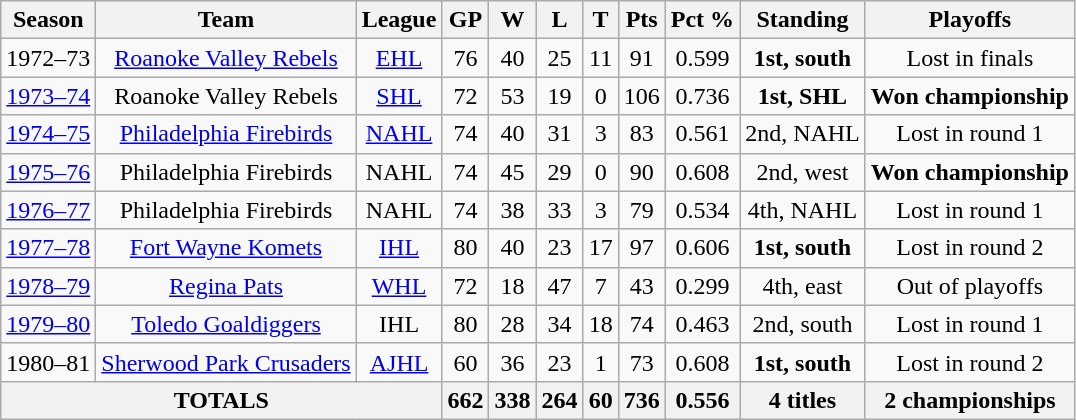<table class="wikitable">
<tr>
<th>Season</th>
<th>Team</th>
<th>League</th>
<th>GP</th>
<th>W</th>
<th>L</th>
<th>T</th>
<th>Pts</th>
<th>Pct %</th>
<th>Standing</th>
<th>Playoffs</th>
</tr>
<tr align="center">
<td>1972–73</td>
<td><a href='#'>Roanoke Valley Rebels</a></td>
<td><a href='#'>EHL</a></td>
<td>76</td>
<td>40</td>
<td>25</td>
<td>11</td>
<td>91</td>
<td>0.599</td>
<td><strong>1st, south</strong></td>
<td>Lost in finals</td>
</tr>
<tr align="center">
<td><a href='#'>1973–74</a></td>
<td>Roanoke Valley Rebels</td>
<td><a href='#'>SHL</a></td>
<td>72</td>
<td>53</td>
<td>19</td>
<td>0</td>
<td>106</td>
<td>0.736</td>
<td><strong>1st, SHL</strong></td>
<td><strong>Won championship</strong></td>
</tr>
<tr align="center">
<td><a href='#'>1974–75</a></td>
<td><a href='#'>Philadelphia Firebirds</a></td>
<td><a href='#'>NAHL</a></td>
<td>74</td>
<td>40</td>
<td>31</td>
<td>3</td>
<td>83</td>
<td>0.561</td>
<td>2nd, NAHL</td>
<td>Lost in round 1</td>
</tr>
<tr align="center">
<td><a href='#'>1975–76</a></td>
<td>Philadelphia Firebirds</td>
<td>NAHL</td>
<td>74</td>
<td>45</td>
<td>29</td>
<td>0</td>
<td>90</td>
<td>0.608</td>
<td>2nd, west</td>
<td><strong>Won championship</strong></td>
</tr>
<tr align="center">
<td><a href='#'>1976–77</a></td>
<td>Philadelphia Firebirds</td>
<td>NAHL</td>
<td>74</td>
<td>38</td>
<td>33</td>
<td>3</td>
<td>79</td>
<td>0.534</td>
<td>4th, NAHL</td>
<td>Lost in round 1</td>
</tr>
<tr align="center">
<td><a href='#'>1977–78</a></td>
<td><a href='#'>Fort Wayne Komets</a></td>
<td><a href='#'>IHL</a></td>
<td>80</td>
<td>40</td>
<td>23</td>
<td>17</td>
<td>97</td>
<td>0.606</td>
<td><strong>1st, south</strong></td>
<td>Lost in round 2</td>
</tr>
<tr align="center">
<td><a href='#'>1978–79</a></td>
<td><a href='#'>Regina Pats</a></td>
<td><a href='#'>WHL</a></td>
<td>72</td>
<td>18</td>
<td>47</td>
<td>7</td>
<td>43</td>
<td>0.299</td>
<td>4th, east</td>
<td>Out of playoffs</td>
</tr>
<tr align="center">
<td><a href='#'>1979–80</a></td>
<td><a href='#'>Toledo Goaldiggers</a></td>
<td>IHL</td>
<td>80</td>
<td>28</td>
<td>34</td>
<td>18</td>
<td>74</td>
<td>0.463</td>
<td>2nd, south</td>
<td>Lost in round 1</td>
</tr>
<tr align="center">
<td>1980–81</td>
<td><a href='#'>Sherwood Park Crusaders</a></td>
<td><a href='#'>AJHL</a></td>
<td>60</td>
<td>36</td>
<td>23</td>
<td>1</td>
<td>73</td>
<td>0.608</td>
<td><strong>1st, south</strong></td>
<td>Lost in round 2</td>
</tr>
<tr>
<th colspan="3">TOTALS</th>
<th>662</th>
<th>338</th>
<th>264</th>
<th>60</th>
<th>736</th>
<th>0.556</th>
<th>4 titles</th>
<th>2 championships</th>
</tr>
</table>
